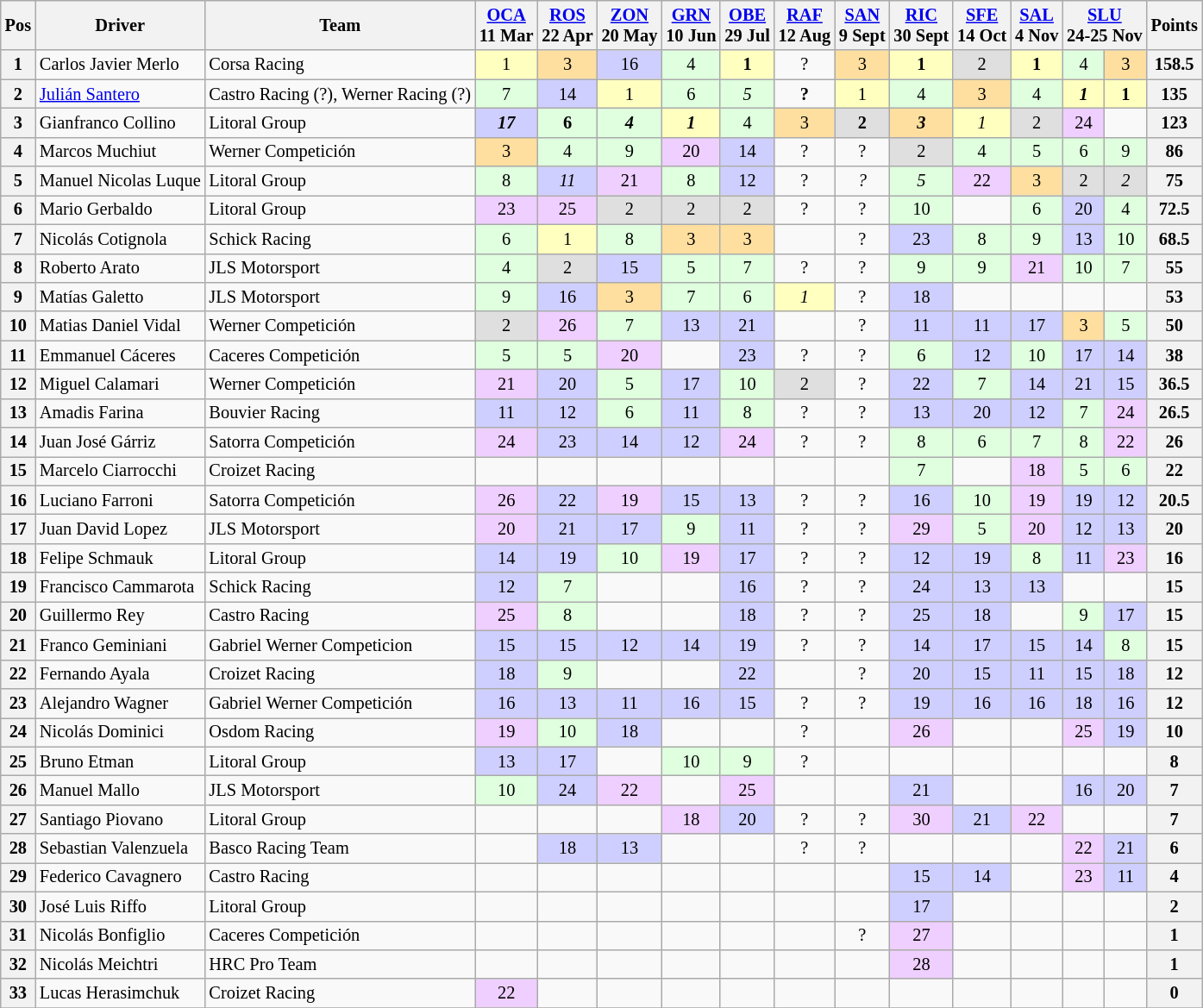<table class="wikitable" style="font-size: 85%; text-align:center">
<tr>
<th valign=middle>Pos</th>
<th>Driver</th>
<th>Team</th>
<th><a href='#'>OCA</a><br>11 Mar</th>
<th><a href='#'>ROS</a><br>22 Apr</th>
<th><a href='#'>ZON</a><br>20 May</th>
<th><a href='#'>GRN</a><br>10 Jun</th>
<th><a href='#'>OBE</a><br>29 Jul</th>
<th><a href='#'>RAF</a><br>12 Aug</th>
<th><a href='#'>SAN</a><br>9 Sept</th>
<th><a href='#'>RIC</a><br>30 Sept</th>
<th><a href='#'>SFE</a><br>14 Oct</th>
<th><a href='#'>SAL</a><br>4 Nov</th>
<th colspan=2><a href='#'>SLU</a><br>24-25 Nov</th>
<th>Points</th>
</tr>
<tr>
<th>1</th>
<td align=left> Carlos Javier Merlo</td>
<td align=left>Corsa Racing</td>
<td style="background:#FFFFBF;">1</td>
<td style="background:#FFDF9F;">3</td>
<td style="background:#CFCFFF;">16</td>
<td style="background:#DFFFDF;">4</td>
<td style="background:#FFFFBF;"><strong>1</strong></td>
<td>?</td>
<td style="background:#FFDF9F;">3</td>
<td style="background:#FFFFBF;"><strong>1</strong></td>
<td style="background:#DFDFDF;">2</td>
<td style="background:#FFFFBF;"><strong>1</strong></td>
<td style="background:#DFFFDF;">4</td>
<td style="background:#FFDF9F;">3</td>
<th>158.5</th>
</tr>
<tr>
<th>2</th>
<td align=left> <a href='#'>Julián Santero</a></td>
<td align=left>Castro Racing (?), Werner Racing (?)</td>
<td style="background:#DFFFDF;">7</td>
<td style="background:#CFCFFF;">14</td>
<td style="background:#FFFFBF;">1</td>
<td style="background:#DFFFDF;">6</td>
<td style="background:#DFFFDF;"><em>5</em></td>
<td><strong>?</strong></td>
<td style="background:#FFFFBF;">1</td>
<td style="background:#DFFFDF;">4</td>
<td style="background:#FFDF9F;">3</td>
<td style="background:#DFFFDF;">4</td>
<td style="background:#FFFFBF;"><strong><em>1</em></strong></td>
<td style="background:#FFFFBF;"><strong>1</strong></td>
<th>135</th>
</tr>
<tr>
<th>3</th>
<td align=left> Gianfranco Collino</td>
<td align=left>Litoral Group</td>
<td style="background:#CFCFFF;"><strong><em>17</em></strong></td>
<td style="background:#DFFFDF;"><strong>6</strong></td>
<td style="background:#DFFFDF;"><strong><em>4</em></strong></td>
<td style="background:#FFFFBF;"><strong><em>1</em></strong></td>
<td style="background:#DFFFDF;">4</td>
<td style="background:#FFDF9F;">3</td>
<td style="background:#DFDFDF;"><strong>2</strong></td>
<td style="background:#FFDF9F;"><strong><em>3</em></strong></td>
<td style="background:#FFFFBF;"><em>1</em></td>
<td style="background:#DFDFDF;">2</td>
<td style="background:#EFCFFF;">24</td>
<td></td>
<th>123</th>
</tr>
<tr>
<th>4</th>
<td align=left> Marcos Muchiut</td>
<td align=left>Werner Competición</td>
<td style="background:#FFDF9F;">3</td>
<td style="background:#DFFFDF;">4</td>
<td style="background:#DFFFDF;">9</td>
<td style="background:#EFCFFF;">20</td>
<td style="background:#CFCFFF;">14</td>
<td>?</td>
<td>?</td>
<td style="background:#DFDFDF;">2</td>
<td style="background:#DFFFDF;">4</td>
<td style="background:#DFFFDF;">5</td>
<td style="background:#DFFFDF;">6</td>
<td style="background:#DFFFDF;">9</td>
<th>86</th>
</tr>
<tr>
<th>5</th>
<td align=left> Manuel Nicolas Luque</td>
<td align=left>Litoral Group</td>
<td style="background:#DFFFDF;">8</td>
<td style="background:#CFCFFF;"><em>11</em></td>
<td style="background:#EFCFFF;">21</td>
<td style="background:#DFFFDF;">8</td>
<td style="background:#CFCFFF;">12</td>
<td>?</td>
<td><em>?</em></td>
<td style="background:#DFFFDF;"><em>5</em></td>
<td style="background:#EFCFFF;">22</td>
<td style="background:#FFDF9F;">3</td>
<td style="background:#DFDFDF;">2</td>
<td style="background:#DFDFDF;"><em>2</em></td>
<th>75</th>
</tr>
<tr>
<th>6</th>
<td align=left> Mario Gerbaldo</td>
<td align=left>Litoral Group</td>
<td style="background:#EFCFFF;">23</td>
<td style="background:#EFCFFF;">25</td>
<td style="background:#DFDFDF;">2</td>
<td style="background:#DFDFDF;">2</td>
<td style="background:#DFDFDF;">2</td>
<td>?</td>
<td>?</td>
<td style="background:#DFFFDF;">10</td>
<td></td>
<td style="background:#DFFFDF;">6</td>
<td style="background:#CFCFFF;">20</td>
<td style="background:#DFFFDF;">4</td>
<th>72.5</th>
</tr>
<tr>
<th>7</th>
<td align=left> Nicolás Cotignola</td>
<td align=left>Schick Racing</td>
<td style="background:#DFFFDF;">6</td>
<td style="background:#FFFFBF;">1</td>
<td style="background:#DFFFDF;">8</td>
<td style="background:#FFDF9F;">3</td>
<td style="background:#FFDF9F;">3</td>
<td></td>
<td>?</td>
<td style="background:#CFCFFF;">23</td>
<td style="background:#DFFFDF;">8</td>
<td style="background:#DFFFDF;">9</td>
<td style="background:#CFCFFF;">13</td>
<td style="background:#DFFFDF;">10</td>
<th>68.5</th>
</tr>
<tr>
<th>8</th>
<td align=left> Roberto Arato</td>
<td align=left>JLS Motorsport</td>
<td style="background:#DFFFDF;">4</td>
<td style="background:#DFDFDF;">2</td>
<td style="background:#CFCFFF;">15</td>
<td style="background:#DFFFDF;">5</td>
<td style="background:#DFFFDF;">7</td>
<td>?</td>
<td>?</td>
<td style="background:#DFFFDF;">9</td>
<td style="background:#DFFFDF;">9</td>
<td style="background:#EFCFFF;">21</td>
<td style="background:#DFFFDF;">10</td>
<td style="background:#DFFFDF;">7</td>
<th>55</th>
</tr>
<tr>
<th>9</th>
<td align=left> Matías Galetto</td>
<td align=left>JLS Motorsport</td>
<td style="background:#DFFFDF;">9</td>
<td style="background:#CFCFFF;">16</td>
<td style="background:#FFDF9F;">3</td>
<td style="background:#DFFFDF;">7</td>
<td style="background:#DFFFDF;">6</td>
<td style="background:#FFFFBF;"><em>1</em></td>
<td>?</td>
<td style="background:#CFCFFF;">18</td>
<td></td>
<td></td>
<td></td>
<td></td>
<th>53</th>
</tr>
<tr>
<th>10</th>
<td align=left> Matias Daniel Vidal</td>
<td align=left>Werner Competición</td>
<td style="background:#DFDFDF;">2</td>
<td style="background:#EFCFFF;">26</td>
<td style="background:#DFFFDF;">7</td>
<td style="background:#CFCFFF;">13</td>
<td style="background:#CFCFFF;">21</td>
<td></td>
<td>?</td>
<td style="background:#CFCFFF;">11</td>
<td style="background:#CFCFFF;">11</td>
<td style="background:#CFCFFF;">17</td>
<td style="background:#FFDF9F;">3</td>
<td style="background:#DFFFDF;">5</td>
<th>50</th>
</tr>
<tr>
<th>11</th>
<td align=left> Emmanuel Cáceres</td>
<td align=left>Caceres Competición</td>
<td style="background:#DFFFDF;">5</td>
<td style="background:#DFFFDF;">5</td>
<td style="background:#EFCFFF;">20</td>
<td></td>
<td style="background:#CFCFFF;">23</td>
<td>?</td>
<td>?</td>
<td style="background:#DFFFDF;">6</td>
<td style="background:#CFCFFF;">12</td>
<td style="background:#DFFFDF;">10</td>
<td style="background:#CFCFFF;">17</td>
<td style="background:#CFCFFF;">14</td>
<th>38</th>
</tr>
<tr>
<th>12</th>
<td align=left> Miguel Calamari</td>
<td align=left>Werner Competición</td>
<td style="background:#EFCFFF;">21</td>
<td style="background:#CFCFFF;">20</td>
<td style="background:#DFFFDF;">5</td>
<td style="background:#CFCFFF;">17</td>
<td style="background:#DFFFDF;">10</td>
<td style="background:#DFDFDF;">2</td>
<td>?</td>
<td style="background:#CFCFFF;">22</td>
<td style="background:#DFFFDF;">7</td>
<td style="background:#CFCFFF;">14</td>
<td style="background:#CFCFFF;">21</td>
<td style="background:#CFCFFF;">15</td>
<th>36.5</th>
</tr>
<tr>
<th>13</th>
<td align=left> Amadis Farina</td>
<td align=left>Bouvier Racing</td>
<td style="background:#CFCFFF;">11</td>
<td style="background:#CFCFFF;">12</td>
<td style="background:#DFFFDF;">6</td>
<td style="background:#CFCFFF;">11</td>
<td style="background:#DFFFDF;">8</td>
<td>?</td>
<td>?</td>
<td style="background:#CFCFFF;">13</td>
<td style="background:#CFCFFF;">20</td>
<td style="background:#CFCFFF;">12</td>
<td style="background:#DFFFDF;">7</td>
<td style="background:#EFCFFF;">24</td>
<th>26.5</th>
</tr>
<tr>
<th>14</th>
<td align=left> Juan José Gárriz</td>
<td align=left>Satorra Competición</td>
<td style="background:#EFCFFF;">24</td>
<td style="background:#CFCFFF;">23</td>
<td style="background:#CFCFFF;">14</td>
<td style="background:#CFCFFF;">12</td>
<td style="background:#EFCFFF;">24</td>
<td>?</td>
<td>?</td>
<td style="background:#DFFFDF;">8</td>
<td style="background:#DFFFDF;">6</td>
<td style="background:#DFFFDF;">7</td>
<td style="background:#DFFFDF;">8</td>
<td style="background:#EFCFFF;">22</td>
<th>26</th>
</tr>
<tr>
<th>15</th>
<td align=left> Marcelo Ciarrocchi</td>
<td align=left>Croizet Racing</td>
<td></td>
<td></td>
<td></td>
<td></td>
<td></td>
<td></td>
<td></td>
<td style="background:#DFFFDF;">7</td>
<td></td>
<td style="background:#EFCFFF;">18</td>
<td style="background:#DFFFDF;">5</td>
<td style="background:#DFFFDF;">6</td>
<th>22</th>
</tr>
<tr>
<th>16</th>
<td align=left> Luciano Farroni</td>
<td align=left>Satorra Competición</td>
<td style="background:#EFCFFF;">26</td>
<td style="background:#CFCFFF;">22</td>
<td style="background:#EFCFFF;">19</td>
<td style="background:#CFCFFF;">15</td>
<td style="background:#CFCFFF;">13</td>
<td>?</td>
<td>?</td>
<td style="background:#CFCFFF;">16</td>
<td style="background:#DFFFDF;">10</td>
<td style="background:#EFCFFF;">19</td>
<td style="background:#CFCFFF;">19</td>
<td style="background:#CFCFFF;">12</td>
<th>20.5</th>
</tr>
<tr>
<th>17</th>
<td align=left> Juan David Lopez</td>
<td align=left>JLS Motorsport</td>
<td style="background:#EFCFFF;">20</td>
<td style="background:#CFCFFF;">21</td>
<td style="background:#CFCFFF;">17</td>
<td style="background:#DFFFDF;">9</td>
<td style="background:#CFCFFF;">11</td>
<td>?</td>
<td>?</td>
<td style="background:#EFCFFF;">29</td>
<td style="background:#DFFFDF;">5</td>
<td style="background:#EFCFFF;">20</td>
<td style="background:#CFCFFF;">12</td>
<td style="background:#CFCFFF;">13</td>
<th>20</th>
</tr>
<tr>
<th>18</th>
<td align=left> Felipe Schmauk</td>
<td align=left>Litoral Group</td>
<td style="background:#CFCFFF;">14</td>
<td style="background:#CFCFFF;">19</td>
<td style="background:#DFFFDF;">10</td>
<td style="background:#EFCFFF;">19</td>
<td style="background:#CFCFFF;">17</td>
<td>?</td>
<td>?</td>
<td style="background:#CFCFFF;">12</td>
<td style="background:#CFCFFF;">19</td>
<td style="background:#DFFFDF;">8</td>
<td style="background:#CFCFFF;">11</td>
<td style="background:#EFCFFF;">23</td>
<th>16</th>
</tr>
<tr>
<th>19</th>
<td align=left> Francisco Cammarota</td>
<td align=left>Schick Racing</td>
<td style="background:#CFCFFF;">12</td>
<td style="background:#DFFFDF;">7</td>
<td></td>
<td></td>
<td style="background:#CFCFFF;">16</td>
<td>?</td>
<td>?</td>
<td style="background:#CFCFFF;">24</td>
<td style="background:#CFCFFF;">13</td>
<td style="background:#CFCFFF;">13</td>
<td></td>
<td></td>
<th>15</th>
</tr>
<tr>
<th>20</th>
<td align=left> Guillermo Rey</td>
<td align=left>Castro Racing</td>
<td style="background:#EFCFFF;">25</td>
<td style="background:#DFFFDF;">8</td>
<td></td>
<td></td>
<td style="background:#CFCFFF;">18</td>
<td>?</td>
<td>?</td>
<td style="background:#CFCFFF;">25</td>
<td style="background:#CFCFFF;">18</td>
<td></td>
<td style="background:#DFFFDF;">9</td>
<td style="background:#CFCFFF;">17</td>
<th>15</th>
</tr>
<tr>
<th>21</th>
<td align=left> Franco Geminiani</td>
<td align=left>Gabriel Werner Competicion</td>
<td style="background:#CFCFFF;">15</td>
<td style="background:#CFCFFF;">15</td>
<td style="background:#CFCFFF;">12</td>
<td style="background:#CFCFFF;">14</td>
<td style="background:#CFCFFF;">19</td>
<td>?</td>
<td>?</td>
<td style="background:#CFCFFF;">14</td>
<td style="background:#CFCFFF;">17</td>
<td style="background:#CFCFFF;">15</td>
<td style="background:#CFCFFF;">14</td>
<td style="background:#DFFFDF;">8</td>
<th>15</th>
</tr>
<tr>
<th>22</th>
<td align=left> Fernando Ayala</td>
<td align=left>Croizet Racing</td>
<td style="background:#CFCFFF;">18</td>
<td style="background:#DFFFDF;">9</td>
<td></td>
<td></td>
<td style="background:#CFCFFF;">22</td>
<td></td>
<td>?</td>
<td style="background:#CFCFFF;">20</td>
<td style="background:#CFCFFF;">15</td>
<td style="background:#CFCFFF;">11</td>
<td style="background:#CFCFFF;">15</td>
<td style="background:#CFCFFF;">18</td>
<th>12</th>
</tr>
<tr>
<th>23</th>
<td align=left> Alejandro Wagner</td>
<td align=left>Gabriel Werner Competición</td>
<td style="background:#CFCFFF;">16</td>
<td style="background:#CFCFFF;">13</td>
<td style="background:#CFCFFF;">11</td>
<td style="background:#CFCFFF;">16</td>
<td style="background:#CFCFFF;">15</td>
<td>?</td>
<td>?</td>
<td style="background:#CFCFFF;">19</td>
<td style="background:#CFCFFF;">16</td>
<td style="background:#CFCFFF;">16</td>
<td style="background:#CFCFFF;">18</td>
<td style="background:#CFCFFF;">16</td>
<th>12</th>
</tr>
<tr>
<th>24</th>
<td align=left> Nicolás Dominici</td>
<td align=left>Osdom Racing</td>
<td style="background:#EFCFFF;">19</td>
<td style="background:#DFFFDF;">10</td>
<td style="background:#CFCFFF;">18</td>
<td></td>
<td></td>
<td>?</td>
<td></td>
<td style="background:#EFCFFF;">26</td>
<td></td>
<td></td>
<td style="background:#EFCFFF;">25</td>
<td style="background:#CFCFFF;">19</td>
<th>10</th>
</tr>
<tr>
<th>25</th>
<td align=left> Bruno Etman</td>
<td align=left>Litoral Group</td>
<td style="background:#CFCFFF;">13</td>
<td style="background:#CFCFFF;">17</td>
<td></td>
<td style="background:#DFFFDF;">10</td>
<td style="background:#DFFFDF;">9</td>
<td>?</td>
<td></td>
<td></td>
<td></td>
<td></td>
<td></td>
<td></td>
<th>8</th>
</tr>
<tr>
<th>26</th>
<td align=left> Manuel Mallo</td>
<td align=left>JLS Motorsport</td>
<td style="background:#DFFFDF;">10</td>
<td style="background:#CFCFFF;">24</td>
<td style="background:#EFCFFF;">22</td>
<td></td>
<td style="background:#EFCFFF;">25</td>
<td></td>
<td></td>
<td style="background:#CFCFFF;">21</td>
<td></td>
<td></td>
<td style="background:#CFCFFF;">16</td>
<td style="background:#CFCFFF;">20</td>
<th>7</th>
</tr>
<tr>
<th>27</th>
<td align=left> Santiago Piovano</td>
<td align=left>Litoral Group</td>
<td></td>
<td></td>
<td></td>
<td style="background:#EFCFFF;">18</td>
<td style="background:#CFCFFF;">20</td>
<td>?</td>
<td>?</td>
<td style="background:#EFCFFF;">30</td>
<td style="background:#CFCFFF;">21</td>
<td style="background:#EFCFFF;">22</td>
<td></td>
<td></td>
<th>7</th>
</tr>
<tr>
<th>28</th>
<td align=left> Sebastian Valenzuela</td>
<td align=left>Basco Racing Team</td>
<td></td>
<td style="background:#CFCFFF;">18</td>
<td style="background:#CFCFFF;">13</td>
<td></td>
<td></td>
<td>?</td>
<td>?</td>
<td></td>
<td></td>
<td></td>
<td style="background:#EFCFFF;">22</td>
<td style="background:#CFCFFF;">21</td>
<th>6</th>
</tr>
<tr>
<th>29</th>
<td align=left> Federico Cavagnero</td>
<td align=left>Castro Racing</td>
<td></td>
<td></td>
<td></td>
<td></td>
<td></td>
<td></td>
<td></td>
<td style="background:#CFCFFF;">15</td>
<td style="background:#CFCFFF;">14</td>
<td></td>
<td style="background:#EFCFFF;">23</td>
<td style="background:#CFCFFF;">11</td>
<th>4</th>
</tr>
<tr>
<th>30</th>
<td align=left> José Luis Riffo</td>
<td align=left>Litoral Group</td>
<td></td>
<td></td>
<td></td>
<td></td>
<td></td>
<td></td>
<td></td>
<td style="background:#CFCFFF;">17</td>
<td></td>
<td></td>
<td></td>
<td></td>
<th>2</th>
</tr>
<tr>
<th>31</th>
<td align=left> Nicolás Bonfiglio</td>
<td align=left>Caceres Competición</td>
<td></td>
<td></td>
<td></td>
<td></td>
<td></td>
<td></td>
<td>?</td>
<td style="background:#EFCFFF;">27</td>
<td></td>
<td></td>
<td></td>
<td></td>
<th>1</th>
</tr>
<tr>
<th>32</th>
<td align=left> Nicolás Meichtri</td>
<td align=left>HRC Pro Team</td>
<td></td>
<td></td>
<td></td>
<td></td>
<td></td>
<td></td>
<td></td>
<td style="background:#EFCFFF;">28</td>
<td></td>
<td></td>
<td></td>
<td></td>
<th>1</th>
</tr>
<tr>
<th>33</th>
<td align=left> Lucas Herasimchuk</td>
<td align=left>Croizet Racing</td>
<td style="background:#EFCFFF;">22</td>
<td></td>
<td></td>
<td></td>
<td></td>
<td></td>
<td></td>
<td></td>
<td></td>
<td></td>
<td></td>
<td></td>
<th>0</th>
</tr>
<tr>
</tr>
</table>
